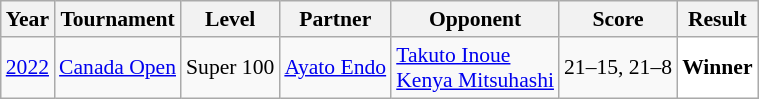<table class="sortable wikitable" style="font-size: 90%;">
<tr>
<th>Year</th>
<th>Tournament</th>
<th>Level</th>
<th>Partner</th>
<th>Opponent</th>
<th>Score</th>
<th>Result</th>
</tr>
<tr>
<td align="center"><a href='#'>2022</a></td>
<td align="left"><a href='#'>Canada Open</a></td>
<td align="left">Super 100</td>
<td align="left"> <a href='#'>Ayato Endo</a></td>
<td align="left"> <a href='#'>Takuto Inoue</a><br> <a href='#'>Kenya Mitsuhashi</a></td>
<td align="left">21–15, 21–8</td>
<td style="text-align:left; background:white"> <strong>Winner</strong></td>
</tr>
</table>
